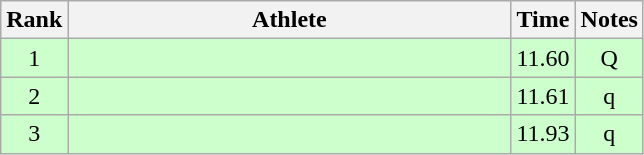<table class="wikitable" style="text-align:center">
<tr>
<th>Rank</th>
<th Style="width:18em">Athlete</th>
<th>Time</th>
<th>Notes</th>
</tr>
<tr style="background:#cfc">
<td>1</td>
<td style="text-align:left"></td>
<td>11.60</td>
<td>Q</td>
</tr>
<tr style="background:#cfc">
<td>2</td>
<td style="text-align:left"></td>
<td>11.61</td>
<td>q</td>
</tr>
<tr style="background:#cfc">
<td>3</td>
<td style="text-align:left"></td>
<td>11.93</td>
<td>q</td>
</tr>
</table>
